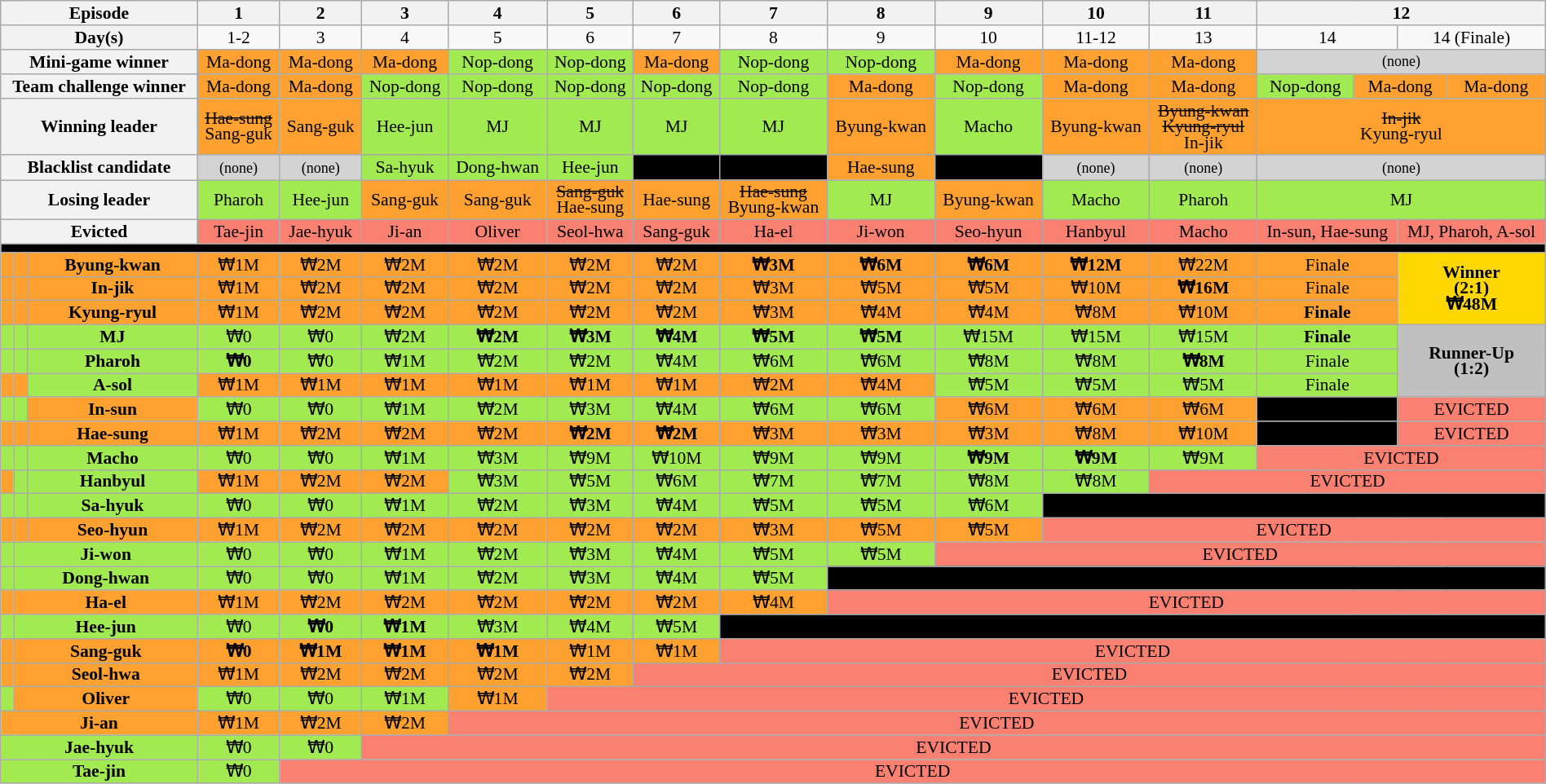<table class="wikitable" style="text-align:center; font-size:90%; width:100%; line-height:13px;">
<tr>
<th colspan="3">Episode</th>
<th>1</th>
<th>2</th>
<th>3</th>
<th>4</th>
<th>5</th>
<th>6</th>
<th>7</th>
<th>8</th>
<th>9</th>
<th>10</th>
<th>11</th>
<th colspan="6">12</th>
</tr>
<tr>
<th colspan="3">Day(s)</th>
<td>1-2</td>
<td>3</td>
<td>4</td>
<td>5</td>
<td>6</td>
<td>7</td>
<td>8</td>
<td>9</td>
<td>10</td>
<td>11-12</td>
<td>13</td>
<td colspan="3">14</td>
<td colspan="3">14 (Finale)</td>
</tr>
<tr>
<th colspan="3">Mini-game winner</th>
<td style="background:#FFA130">Ma-dong</td>
<td style="background:#FFA130">Ma-dong</td>
<td style="background:#FFA130">Ma-dong</td>
<td style="background:#A2EA52">Nop-dong</td>
<td style="background:#A2EA52">Nop-dong</td>
<td style="background:#FFA130">Ma-dong</td>
<td style="background:#A2EA52">Nop-dong</td>
<td style="background:#A2EA52">Nop-dong</td>
<td style="background:#FFA130">Ma-dong</td>
<td style="background:#FFA130">Ma-dong</td>
<td style="background:#FFA130">Ma-dong</td>
<td style="background:lightgrey" colspan="6"><small>(none)</small></td>
</tr>
<tr>
<th colspan="3">Team challenge winner</th>
<td style="background:#FFA130">Ma-dong</td>
<td style="background:#FFA130">Ma-dong</td>
<td style="background:#A2EA52">Nop-dong</td>
<td style="background:#A2EA52">Nop-dong</td>
<td style="background:#A2EA52">Nop-dong</td>
<td style="background:#A2EA52">Nop-dong</td>
<td style="background:#A2EA52">Nop-dong</td>
<td style="background:#FFA130">Ma-dong</td>
<td style="background:#A2EA52">Nop-dong</td>
<td style="background:#FFA130">Ma-dong</td>
<td style="background:#FFA130">Ma-dong</td>
<td style="background:#A2EA52" colspan="2">Nop-dong</td>
<td style="background:#FFA130" colspan="2">Ma-dong</td>
<td style="background:#FFA130" colspan="2">Ma-dong</td>
</tr>
<tr>
<th colspan="3">Winning leader</th>
<td style="background:#FFA130"><s>Hae-sung</s><br>Sang-guk</td>
<td style="background:#FFA130">Sang-guk</td>
<td style="background:#A2EA52">Hee-jun</td>
<td style="background:#A2EA52">MJ</td>
<td style="background:#A2EA52">MJ</td>
<td style="background:#A2EA52">MJ</td>
<td style="background:#A2EA52">MJ</td>
<td style="background:#FFA130">Byung-kwan</td>
<td style="background:#A2EA52">Macho</td>
<td style="background:#FFA130">Byung-kwan</td>
<td style="background:#FFA130"><s>Byung-kwan<br>Kyung-ryul</s><br>In-jik</td>
<td style="background:#FFA130" colspan="6"><s>In-jik</s><br>Kyung-ryul</td>
</tr>
<tr>
<th colspan="3">Blacklist candidate</th>
<td style="background:lightgrey"><small>(none)</small></td>
<td style="background:lightgrey"><small>(none)</small></td>
<td style="background:#A2EA52">Sa-hyuk</td>
<td style="background:#A2EA52">Dong-hwan</td>
<td style="background:#A2EA52">Hee-jun</td>
<td style="background:black"></td>
<td style="background:black"></td>
<td style="background:#FFA130">Hae-sung</td>
<td style="background:black"></td>
<td style="background:lightgrey"><small>(none)</small></td>
<td style="background:lightgrey"><small>(none)</small></td>
<td style="background:lightgrey" colspan="6"><small>(none)</small></td>
</tr>
<tr>
<th colspan="3">Losing leader</th>
<td style="background:#A2EA52">Pharoh</td>
<td style="background:#A2EA52">Hee-jun</td>
<td style="background:#FFA130">Sang-guk</td>
<td style="background:#FFA130">Sang-guk</td>
<td style="background:#FFA130"><s>Sang-guk</s><br>Hae-sung</td>
<td style="background:#FFA130">Hae-sung</td>
<td style="background:#FFA130"><s>Hae-sung</s><br>Byung-kwan</td>
<td style="background:#A2EA52">MJ</td>
<td style="background:#FFA130">Byung-kwan</td>
<td style="background:#A2EA52">Macho</td>
<td style="background:#A2EA52">Pharoh</td>
<td style="background:#A2EA52" colspan="6">MJ</td>
</tr>
<tr>
<th colspan="3">Evicted</th>
<td style="background:salmon">Tae-jin</td>
<td style="background:salmon">Jae-hyuk</td>
<td style="background:salmon">Ji-an</td>
<td style="background:salmon">Oliver</td>
<td style="background:salmon">Seol-hwa</td>
<td style="background:salmon">Sang-guk</td>
<td style="background:salmon">Ha-el</td>
<td style="background:salmon">Ji-won</td>
<td style="background:salmon">Seo-hyun</td>
<td style="background:salmon">Hanbyul</td>
<td style="background:salmon">Macho</td>
<td style="background:salmon" colspan="3">In-sun, Hae-sung</td>
<td style="background:salmon" colspan="3">MJ, Pharoh, A-sol</td>
</tr>
<tr>
<th colspan="19" style="background:#000"></th>
</tr>
<tr>
<td style="background:#FFA130"></td>
<td style="background:#FFA130"></td>
<th style="background:#FFA130">Byung-kwan</th>
<td style="background:#ffa130">₩1M</td>
<td style="background:#ffa130">₩2M</td>
<td style="background:#ffa130">₩2M</td>
<td style="background:#ffa130">₩2M</td>
<td style="background:#ffa130">₩2M</td>
<td style="background:#ffa130">₩2M</td>
<td style="background:#ffa130"><strong>₩3M</strong></td>
<td style="background:#FFA130"><strong>₩6M</strong></td>
<td style="background:#FFA130"><strong>₩6M</strong></td>
<td style="background:#FFA130"><strong>₩12M</strong></td>
<td style="background:#FFA130">₩22M</td>
<td style="background:#FFA130" style="background:#FFA130" colspan="3">Finale</td>
<td style="background:gold" rowspan="3" colspan="3"><strong>Winner<br>(2:1)<br>₩48M</strong></td>
</tr>
<tr>
<td style="background:#FFA130"></td>
<td style="background:#FFA130"></td>
<th style="background:#FFA130">In-jik</th>
<td style="background:#ffa130">₩1M</td>
<td style="background:#ffa130">₩2M</td>
<td style="background:#ffa130">₩2M</td>
<td style="background:#ffa130">₩2M</td>
<td style="background:#ffa130">₩2M</td>
<td style="background:#ffa130">₩2M</td>
<td style="background:#ffa130">₩3M</td>
<td style="background:#ffa130">₩5M</td>
<td style="background:#ffa130">₩5M</td>
<td style="background:#ffa130">₩10M</td>
<td style="background:#ffa130"><strong>₩16M</strong></td>
<td style="background:#FFA130" colspan="3">Finale</td>
</tr>
<tr>
<td style="background:#FFA130"></td>
<td style="background:#FFA130"></td>
<th style="background:#FFA130">Kyung-ryul</th>
<td style="background:#ffa130">₩1M</td>
<td style="background:#ffa130">₩2M</td>
<td style="background:#ffa130">₩2M</td>
<td style="background:#ffa130">₩2M</td>
<td style="background:#ffa130">₩2M</td>
<td style="background:#ffa130">₩2M</td>
<td style="background:#ffa130">₩3M</td>
<td style="background:#ffa130">₩4M</td>
<td style="background:#ffa130">₩4M</td>
<td style="background:#ffa130">₩8M</td>
<td style="background:#ffa130">₩10M</td>
<td style="background:#ffa130" colspan="3"><strong>Finale</strong></td>
</tr>
<tr>
<td style="background:#A2EA52"></td>
<td style="background:#A2EA52"></td>
<th style="background:#A2EA52">MJ</th>
<td style="background:#A2EA52">₩0</td>
<td style="background:#A2EA52">₩0</td>
<td style="background:#A2EA52">₩2M</td>
<td style="background:#A2EA52"><strong>₩2M</strong></td>
<td style="background:#A2EA52"><strong>₩3M</strong></td>
<td style="background:#A2EA52"><strong>₩4M</strong></td>
<td style="background:#A2EA52"><strong>₩5M</strong></td>
<td style="background:#A2EA52"><strong>₩5M</strong></td>
<td style="background:#A2EA52">₩15M</td>
<td style="background:#A2EA52">₩15M</td>
<td style="background:#A2EA52">₩15M</td>
<td style="background:#A2EA52" colspan="3"><strong>Finale</strong></td>
<td style="background:silver" rowspan="3" colspan="3"><strong>Runner-Up<br>(1:2)</strong></td>
</tr>
<tr>
<td style="background:#A2EA52"></td>
<td style="background:#A2EA52"></td>
<th style="background:#A2EA52">Pharoh</th>
<td style="background:#A2EA52"><strong>₩0</strong></td>
<td style="background:#A2EA52">₩0</td>
<td style="background:#A2EA52">₩1M</td>
<td style="background:#A2EA52">₩2M</td>
<td style="background:#A2EA52">₩2M</td>
<td style="background:#A2EA52">₩4M</td>
<td style="background:#A2EA52">₩6M</td>
<td style="background:#A2EA52">₩6M</td>
<td style="background:#A2EA52">₩8M</td>
<td style="background:#A2EA52">₩8M</td>
<td style="background:#A2EA52"><strong>₩8M</strong></td>
<td style="background:#A2EA52" colspan="3">Finale</td>
</tr>
<tr>
<td style="background:#FFA130"></td>
<td style="background:#FFA130"></td>
<th style="background:#A2EA52">A-sol</th>
<td style="background:#ffa130">₩1M</td>
<td style="background:#ffa130">₩1M</td>
<td style="background:#ffa130">₩1M</td>
<td style="background:#ffa130">₩1M</td>
<td style="background:#ffa130">₩1M</td>
<td style="background:#ffa130">₩1M</td>
<td style="background:#ffa130">₩2M</td>
<td style="background:#ffa130">₩4M</td>
<td style="background:#A2EA52">₩5M</td>
<td style="background:#A2EA52">₩5M</td>
<td style="background:#A2EA52">₩5M</td>
<td style="background:#A2EA52" colspan="3">Finale</td>
</tr>
<tr>
<td style="background:#A2EA52"></td>
<td style="background:#A2EA52"></td>
<th style="background:#FFA130">In-sun</th>
<td style="background:#A2EA52">₩0</td>
<td style="background:#A2EA52">₩0</td>
<td style="background:#A2EA52">₩1M</td>
<td style="background:#A2EA52">₩2M</td>
<td style="background:#A2EA52">₩3M</td>
<td style="background:#A2EA52">₩4M</td>
<td style="background:#A2EA52">₩6M</td>
<td style="background:#A2EA52">₩6M</td>
<td style="background:#ffa130">₩6M</td>
<td style="background:#ffa130">₩6M</td>
<td style="background:#ffa130">₩6M</td>
<td style="background:black;" colspan="3"></td>
<td style="background:salmon;" colspan="3">EVICTED</td>
</tr>
<tr>
<td style="background:#FFA130"></td>
<td style="background:#FFA130"></td>
<th style="background:#FFA130">Hae-sung</th>
<td style="background:#ffa130">₩1M</td>
<td style="background:#ffa130">₩2M</td>
<td style="background:#ffa130">₩2M</td>
<td style="background:#ffa130">₩2M</td>
<td style="background:#FFA130;"><strong>₩2M</strong></td>
<td style="background:#FFA130;"><strong>₩2M</strong></td>
<td style="background:#FFA130;">₩3M</td>
<td style="background:#ffa130">₩3M</td>
<td style="background:#ffa130">₩3M</td>
<td style="background:#ffa130">₩8M</td>
<td style="background:#ffa130">₩10M</td>
<td style="background:black;" colspan="3"></td>
<td style="background:salmon;" colspan="3">EVICTED</td>
</tr>
<tr>
<td style="background:#A2EA52"></td>
<td style="background:#A2EA52"></td>
<th style="background:#A2EA52">Macho</th>
<td style="background:#A2EA52">₩0</td>
<td style="background:#A2EA52">₩0</td>
<td style="background:#A2EA52">₩1M</td>
<td style="background:#A2EA52">₩3M</td>
<td style="background:#A2EA52">₩9M</td>
<td style="background:#A2EA52">₩10M</td>
<td style="background:#A2EA52">₩9M</td>
<td style="background:#A2EA52">₩9M</td>
<td style="background:#A2EA52"><strong>₩9M</strong></td>
<td style="background:#A2EA52"><strong>₩9M</strong></td>
<td style="background:#A2EA52">₩9M</td>
<td style="background:salmon;" colspan="5">EVICTED</td>
</tr>
<tr>
<td style="background:#FFA130"></td>
<td style="background:#A2EA52"></td>
<th style="background:#A2EA52">Hanbyul</th>
<td style="background:#ffa130">₩1M</td>
<td style="background:#ffa130">₩2M</td>
<td style="background:#ffa130">₩2M</td>
<td style="background:#A2EA52">₩3M</td>
<td style="background:#A2EA52">₩5M</td>
<td style="background:#A2EA52">₩6M</td>
<td style="background:#A2EA52">₩7M</td>
<td style="background:#A2EA52">₩7M</td>
<td style="background:#A2EA52">₩8M</td>
<td style="background:#A2EA52">₩8M</td>
<td style="background:salmon;" colspan="6">EVICTED</td>
</tr>
<tr>
<td style="background:#A2EA52"></td>
<td style="background:#A2EA52"></td>
<th style="background:#A2EA52">Sa-hyuk</th>
<td style="background:#A2EA52">₩0</td>
<td style="background:#A2EA52">₩0</td>
<td style="background:#A2EA52">₩1M</td>
<td style="background:#A2EA52">₩2M</td>
<td style="background:#A2EA52">₩3M</td>
<td style="background:#A2EA52">₩4M</td>
<td style="background:#A2EA52">₩5M</td>
<td style="background:#A2EA52">₩5M</td>
<td style="background:#A2EA52">₩6M</td>
<td style="background:black" colspan="7"></td>
</tr>
<tr>
<td style="background:#FFA130"></td>
<td style="background:#FFA130"></td>
<th style="background:#FFA130">Seo-hyun</th>
<td style="background:#ffa130">₩1M</td>
<td style="background:#ffa130">₩2M</td>
<td style="background:#ffa130">₩2M</td>
<td style="background:#ffa130">₩2M</td>
<td style="background:#ffa130">₩2M</td>
<td style="background:#ffa130">₩2M</td>
<td style="background:#ffa130">₩3M</td>
<td style="background:#ffa130">₩5M</td>
<td style="background:#ffa130">₩5M</td>
<td style="background:salmon" colspan="7">EVICTED</td>
</tr>
<tr>
<td style="background:#A2EA52"></td>
<th style="background:#A2EA52" colspan="2">Ji-won</th>
<td style="background:#A2EA52">₩0</td>
<td style="background:#A2EA52">₩0</td>
<td style="background:#A2EA52">₩1M</td>
<td style="background:#A2EA52">₩2M</td>
<td style="background:#A2EA52">₩3M</td>
<td style="background:#A2EA52">₩4M</td>
<td style="background:#A2EA52">₩5M</td>
<td style="background:#A2EA52">₩5M</td>
<td style="background:salmon" colspan="8">EVICTED</td>
</tr>
<tr>
<td style="background:#A2EA52"></td>
<th style="background:#A2EA52" colspan="2">Dong-hwan</th>
<td style="background:#A2EA52">₩0</td>
<td style="background:#A2EA52">₩0</td>
<td style="background:#A2EA52">₩1M</td>
<td style="background:#A2EA52">₩2M</td>
<td style="background:#A2EA52">₩3M</td>
<td style="background:#A2EA52">₩4M</td>
<td style="background:#A2EA52">₩5M</td>
<td style="background:black" colspan="9"></td>
</tr>
<tr>
<td style="background:#FFA130"></td>
<th style="background:#FFA130" colspan="2">Ha-el</th>
<td style="background:#ffa130">₩1M</td>
<td style="background:#ffa130">₩2M</td>
<td style="background:#ffa130">₩2M</td>
<td style="background:#ffa130">₩2M</td>
<td style="background:#ffa130">₩2M</td>
<td style="background:#ffa130">₩2M</td>
<td style="background:#ffa130">₩4M</td>
<td style="background:salmon" colspan="9">EVICTED</td>
</tr>
<tr>
<td style="background:#A2EA52"></td>
<th style="background:#A2EA52" colspan="2">Hee-jun</th>
<td style="background:#A2EA52">₩0</td>
<td style="background:#A2EA52"><strong>₩0</strong></td>
<td style="background:#A2EA52"><strong>₩1M</strong></td>
<td style="background:#A2EA52">₩3M</td>
<td style="background:#A2EA52">₩4M</td>
<td style="background:#A2EA52">₩5M</td>
<td style="background:black" colspan="10"></td>
</tr>
<tr>
<td style="background:#FFA130"></td>
<th style="background:#FFA130" colspan="2">Sang-guk</th>
<td style="background:#FFA130;"><strong>₩0</strong></td>
<td style="background:#FFA130;"><strong>₩1M</strong></td>
<td style="background:#FFA130;"><strong>₩1M</strong></td>
<td style="background:#FFA130;"><strong>₩1M</strong></td>
<td style="background:#ffa130">₩1M</td>
<td style="background:#ffa130">₩1M</td>
<td style="background:salmon" colspan="10">EVICTED</td>
</tr>
<tr>
<td style="background:#FFA130"></td>
<th style="background:#FFA130" colspan="2">Seol-hwa</th>
<td style="background:#ffa130">₩1M</td>
<td style="background:#ffa130">₩2M</td>
<td style="background:#ffa130">₩2M</td>
<td style="background:#ffa130">₩2M</td>
<td style="background:#ffa130">₩2M</td>
<td style="background:salmon" colspan="11">EVICTED</td>
</tr>
<tr>
<td style="background:#A2EA52"></td>
<th style="background:#FFA130" colspan="2">Oliver</th>
<td style="background:#A2EA52">₩0</td>
<td style="background:#A2EA52">₩0</td>
<td style="background:#A2EA52">₩1M</td>
<td style="background:#ffa130">₩1M</td>
<td style="background:salmon" colspan="12">EVICTED</td>
</tr>
<tr>
<th style="background:#FFA130" colspan="3">Ji-an</th>
<td style="background:#ffa130">₩1M</td>
<td style="background:#ffa130">₩2M</td>
<td style="background:#ffa130">₩2M</td>
<td style="background:salmon" colspan="13">EVICTED</td>
</tr>
<tr>
<th style="background:#A2EA52" colspan="3">Jae-hyuk</th>
<td style="background:#A2EA52">₩0</td>
<td style="background:#A2EA52">₩0</td>
<td style="background:salmon" colspan="14">EVICTED</td>
</tr>
<tr>
<th style="background:#A2EA52" colspan="3">Tae-jin</th>
<td style="background:#A2EA52">₩0</td>
<td style="background:salmon" colspan="15">EVICTED</td>
</tr>
</table>
